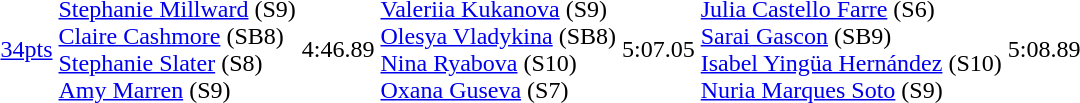<table>
<tr>
<td><a href='#'>34pts</a></td>
<td><a href='#'>Stephanie Millward</a> (S9)<br><a href='#'>Claire Cashmore</a> (SB8)<br><a href='#'>Stephanie Slater</a> (S8)<br><a href='#'>Amy Marren</a> (S9)<br></td>
<td>4:46.89</td>
<td><a href='#'>Valeriia Kukanova</a> (S9)<br><a href='#'>Olesya Vladykina</a> (SB8)<br><a href='#'>Nina Ryabova</a> (S10)<br><a href='#'>Oxana Guseva</a> (S7)<br></td>
<td>5:07.05</td>
<td><a href='#'>Julia Castello Farre</a> (S6)<br><a href='#'>Sarai Gascon</a> (SB9)<br><a href='#'>Isabel Yingüa Hernández</a> (S10)<br><a href='#'>Nuria Marques Soto</a> (S9)<br></td>
<td>5:08.89</td>
</tr>
</table>
